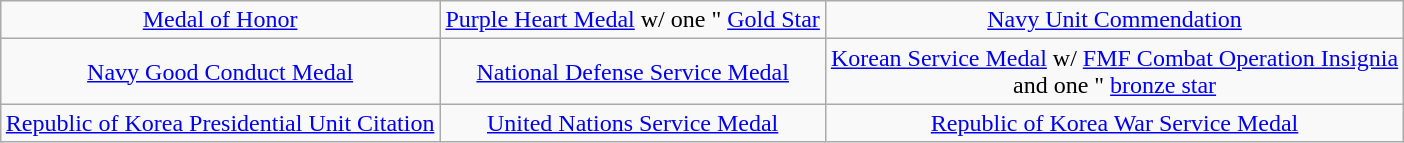<table class="wikitable" style="margin:1em auto; text-align:center;">
<tr>
<td><a href='#'>Medal of Honor</a></td>
<td><a href='#'>Purple Heart Medal</a> w/ one " <a href='#'>Gold Star</a></td>
<td><a href='#'>Navy Unit Commendation</a></td>
</tr>
<tr>
<td><a href='#'>Navy Good Conduct Medal</a></td>
<td><a href='#'>National Defense Service Medal</a></td>
<td><a href='#'>Korean Service Medal</a> w/ <a href='#'>FMF Combat Operation Insignia</a><br> and one " <a href='#'>bronze star</a></td>
</tr>
<tr>
<td><a href='#'>Republic of Korea Presidential Unit Citation</a></td>
<td><a href='#'>United Nations Service Medal</a></td>
<td><a href='#'>Republic of Korea War Service Medal</a></td>
</tr>
</table>
